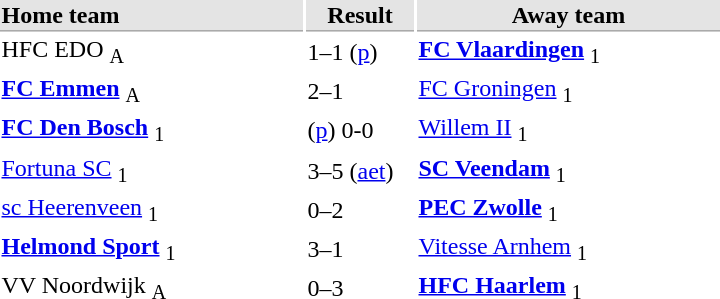<table>
<tr bgcolor="#E4E4E4">
<th style="border-bottom:1px solid #AAAAAA" width="200" align="left">Home team</th>
<th style="border-bottom:1px solid #AAAAAA" width="70" align="center">Result</th>
<th style="border-bottom:1px solid #AAAAAA" width="200">Away team</th>
</tr>
<tr>
<td>HFC EDO <sub>A</sub></td>
<td>1–1 (<a href='#'>p</a>)</td>
<td><strong><a href='#'>FC Vlaardingen</a></strong> <sub>1</sub></td>
</tr>
<tr>
<td><strong><a href='#'>FC Emmen</a></strong> <sub>A</sub></td>
<td>2–1</td>
<td><a href='#'>FC Groningen</a> <sub>1</sub></td>
</tr>
<tr>
<td><strong><a href='#'>FC Den Bosch</a></strong> <sub>1</sub></td>
<td>(<a href='#'>p</a>) 0-0</td>
<td><a href='#'>Willem II</a> <sub>1</sub></td>
</tr>
<tr>
<td><a href='#'>Fortuna SC</a> <sub>1</sub></td>
<td>3–5 (<a href='#'>aet</a>)</td>
<td><strong><a href='#'>SC Veendam</a></strong> <sub>1</sub></td>
</tr>
<tr>
<td><a href='#'>sc Heerenveen</a> <sub>1</sub></td>
<td>0–2</td>
<td><strong><a href='#'>PEC Zwolle</a></strong> <sub>1</sub></td>
</tr>
<tr>
<td><strong><a href='#'>Helmond Sport</a></strong> <sub>1</sub></td>
<td>3–1</td>
<td><a href='#'>Vitesse Arnhem</a> <sub>1</sub></td>
</tr>
<tr>
<td>VV Noordwijk <sub>A</sub></td>
<td>0–3</td>
<td><strong><a href='#'>HFC Haarlem</a></strong> <sub>1</sub></td>
</tr>
</table>
